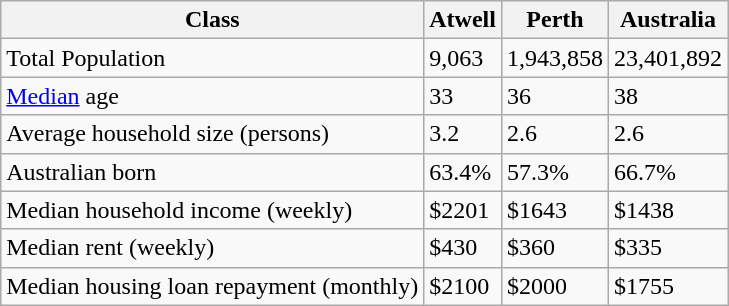<table class="wikitable">
<tr>
<th>Class</th>
<th>Atwell</th>
<th>Perth</th>
<th>Australia</th>
</tr>
<tr>
<td>Total Population</td>
<td>9,063</td>
<td>1,943,858</td>
<td>23,401,892</td>
</tr>
<tr>
<td><a href='#'>Median</a> age</td>
<td>33</td>
<td>36</td>
<td>38</td>
</tr>
<tr>
<td>Average household size (persons)</td>
<td>3.2</td>
<td>2.6</td>
<td>2.6</td>
</tr>
<tr>
<td>Australian born</td>
<td>63.4%</td>
<td>57.3%</td>
<td>66.7%</td>
</tr>
<tr>
<td>Median household income (weekly)</td>
<td>$2201</td>
<td>$1643</td>
<td>$1438</td>
</tr>
<tr>
<td>Median rent (weekly)</td>
<td>$430</td>
<td>$360</td>
<td>$335</td>
</tr>
<tr>
<td>Median housing loan repayment (monthly)</td>
<td>$2100</td>
<td>$2000</td>
<td>$1755</td>
</tr>
</table>
